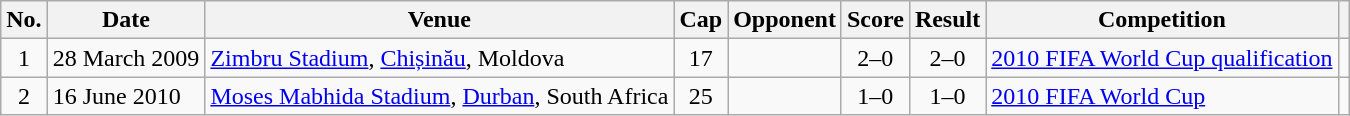<table class="wikitable sortable">
<tr>
<th scope="col">No.</th>
<th scope="col" data-sort-type="date">Date</th>
<th scope="col">Venue</th>
<th scope="col">Cap</th>
<th scope="col">Opponent</th>
<th scope="col">Score</th>
<th scope="col">Result</th>
<th scope="col">Competition</th>
<th scope="col" class="unsortable"></th>
</tr>
<tr>
<td align="center">1</td>
<td>28 March 2009</td>
<td><a href='#'>Zimbru Stadium</a>, <a href='#'>Chișinău</a>, Moldova</td>
<td align="center">17</td>
<td></td>
<td align="center">2–0</td>
<td align="center">2–0</td>
<td><a href='#'>2010 FIFA World Cup qualification</a></td>
<td align="center"></td>
</tr>
<tr>
<td align="center">2</td>
<td>16 June 2010</td>
<td><a href='#'>Moses Mabhida Stadium</a>, <a href='#'>Durban</a>, South Africa</td>
<td align="center">25</td>
<td></td>
<td align="center">1–0</td>
<td align="center">1–0</td>
<td><a href='#'>2010 FIFA World Cup</a></td>
<td align="center"></td>
</tr>
</table>
